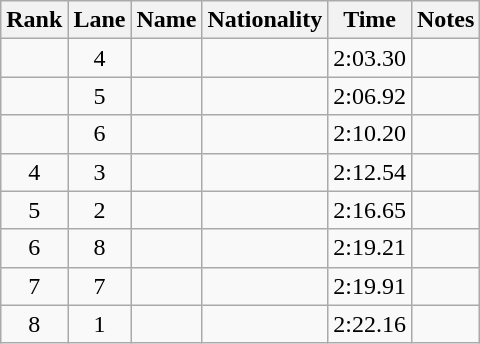<table class="wikitable sortable" style="text-align:center">
<tr>
<th>Rank</th>
<th>Lane</th>
<th>Name</th>
<th>Nationality</th>
<th>Time</th>
<th>Notes</th>
</tr>
<tr>
<td></td>
<td>4</td>
<td align=left></td>
<td align=left></td>
<td>2:03.30</td>
<td><strong></strong></td>
</tr>
<tr>
<td></td>
<td>5</td>
<td align=left></td>
<td align=left></td>
<td>2:06.92</td>
<td></td>
</tr>
<tr>
<td></td>
<td>6</td>
<td align=left></td>
<td align=left></td>
<td>2:10.20</td>
<td></td>
</tr>
<tr>
<td>4</td>
<td>3</td>
<td align=left></td>
<td align=left></td>
<td>2:12.54</td>
<td></td>
</tr>
<tr>
<td>5</td>
<td>2</td>
<td align=left></td>
<td align=left></td>
<td>2:16.65</td>
<td></td>
</tr>
<tr>
<td>6</td>
<td>8</td>
<td align=left></td>
<td align=left></td>
<td>2:19.21</td>
<td></td>
</tr>
<tr>
<td>7</td>
<td>7</td>
<td align=left></td>
<td align=left></td>
<td>2:19.91</td>
<td></td>
</tr>
<tr>
<td>8</td>
<td>1</td>
<td align=left></td>
<td align=left></td>
<td>2:22.16</td>
<td></td>
</tr>
</table>
